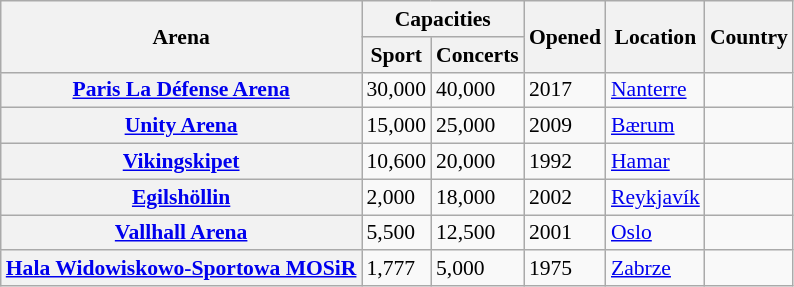<table class="wikitable sortable plainrowheaders" style="font-size:90%;">
<tr>
<th scope="col" rowspan="2">Arena</th>
<th colspan="2">Capacities</th>
<th scope="col" rowspan="2">Opened</th>
<th scope="col" rowspan="2">Location</th>
<th scope="col" rowspan="2">Country</th>
</tr>
<tr>
<th scope="col">Sport</th>
<th scope="col">Concerts</th>
</tr>
<tr>
<th scope="row"><a href='#'>Paris La Défense Arena</a></th>
<td>30,000</td>
<td>40,000</td>
<td>2017</td>
<td><a href='#'>Nanterre</a></td>
<td></td>
</tr>
<tr>
<th scope="row"><a href='#'>Unity Arena</a></th>
<td>15,000</td>
<td>25,000</td>
<td>2009</td>
<td><a href='#'>Bærum</a></td>
<td></td>
</tr>
<tr>
<th scope="row"><a href='#'>Vikingskipet</a></th>
<td>10,600</td>
<td>20,000</td>
<td>1992</td>
<td><a href='#'>Hamar</a></td>
<td></td>
</tr>
<tr>
<th scope="row"><a href='#'>Egilshöllin</a></th>
<td>2,000</td>
<td>18,000</td>
<td>2002</td>
<td><a href='#'>Reykjavík</a></td>
<td></td>
</tr>
<tr>
<th scope="row"><a href='#'>Vallhall Arena</a></th>
<td>5,500</td>
<td>12,500</td>
<td>2001</td>
<td><a href='#'>Oslo</a></td>
<td></td>
</tr>
<tr>
<th scope="row"><a href='#'>Hala Widowiskowo-Sportowa MOSiR</a></th>
<td>1,777</td>
<td>5,000</td>
<td>1975</td>
<td><a href='#'>Zabrze</a></td>
<td></td>
</tr>
</table>
